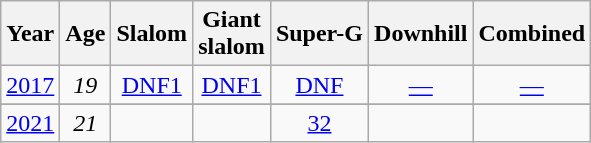<table class=wikitable style="text-align:center">
<tr>
<th>Year</th>
<th>Age</th>
<th>Slalom</th>
<th>Giant<br>slalom</th>
<th>Super-G</th>
<th>Downhill</th>
<th>Combined</th>
</tr>
<tr>
<td><a href='#'>2017</a></td>
<td><em>19</em></td>
<td><a href='#'>DNF1</a></td>
<td><a href='#'>DNF1</a></td>
<td><a href='#'>DNF</a></td>
<td><a href='#'>—</a></td>
<td><a href='#'>—</a></td>
</tr>
<tr>
</tr>
<tr>
<td><a href='#'>2021</a></td>
<td><em>21</em></td>
<td></td>
<td></td>
<td><a href='#'>32</a></td>
<td></td>
<td></td>
</tr>
</table>
